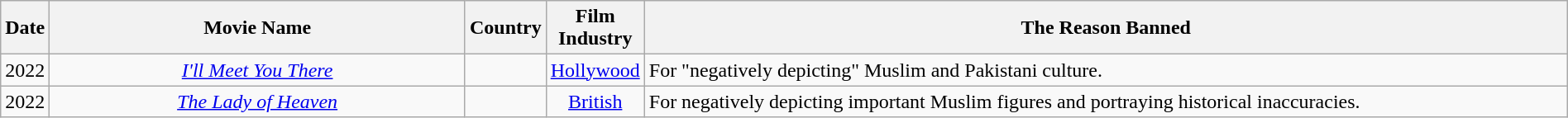<table class="wikitable sortable" style="width:100%;">
<tr>
<th style="width:3%;">Date</th>
<th style="width:27%;">Movie Name</th>
<th style="width:05%;">Country</th>
<th style="width:5%;">Film Industry</th>
<th class="unsortable" style="width:60%;">The Reason Banned</th>
</tr>
<tr>
<td align=center>2022</td>
<td align=center><em><a href='#'>I'll Meet You There</a></em></td>
<td align=center></td>
<td align=center><a href='#'>Hollywood</a></td>
<td>For "negatively depicting" Muslim and Pakistani culture.</td>
</tr>
<tr>
<td align=center>2022</td>
<td align=center><em><a href='#'>The Lady of Heaven</a></em></td>
<td align=center></td>
<td align=center><a href='#'>British</a></td>
<td>For negatively depicting important Muslim figures and portraying historical inaccuracies.</td>
</tr>
</table>
